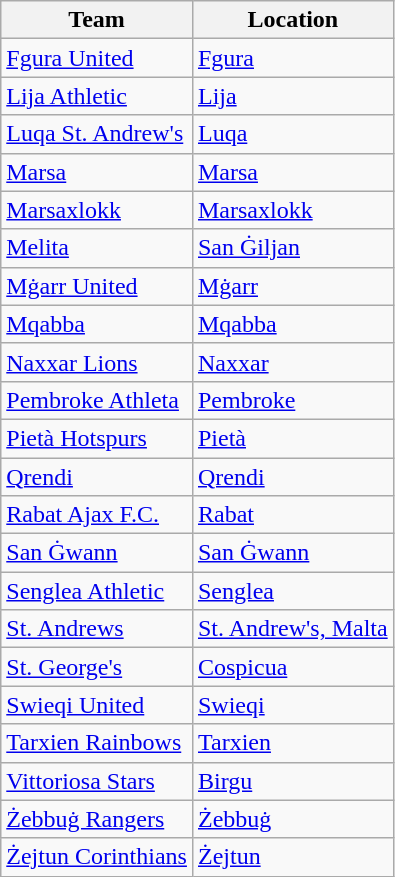<table class="wikitable sortable">
<tr>
<th>Team</th>
<th>Location</th>
</tr>
<tr>
<td><a href='#'>Fgura United</a></td>
<td><a href='#'>Fgura</a></td>
</tr>
<tr>
<td><a href='#'>Lija Athletic</a></td>
<td><a href='#'>Lija</a></td>
</tr>
<tr>
<td><a href='#'>Luqa St. Andrew's</a></td>
<td><a href='#'>Luqa</a></td>
</tr>
<tr>
<td><a href='#'>Marsa</a></td>
<td><a href='#'>Marsa</a></td>
</tr>
<tr>
<td><a href='#'>Marsaxlokk</a></td>
<td><a href='#'>Marsaxlokk</a></td>
</tr>
<tr>
<td><a href='#'>Melita</a></td>
<td><a href='#'>San Ġiljan</a></td>
</tr>
<tr>
<td><a href='#'>Mġarr United</a></td>
<td><a href='#'>Mġarr</a></td>
</tr>
<tr>
<td><a href='#'>Mqabba</a></td>
<td><a href='#'>Mqabba</a></td>
</tr>
<tr>
<td><a href='#'>Naxxar Lions</a></td>
<td><a href='#'>Naxxar</a></td>
</tr>
<tr>
<td><a href='#'>Pembroke Athleta</a></td>
<td><a href='#'>Pembroke</a></td>
</tr>
<tr>
<td><a href='#'>Pietà Hotspurs</a></td>
<td><a href='#'>Pietà</a></td>
</tr>
<tr>
<td><a href='#'>Qrendi</a></td>
<td><a href='#'>Qrendi</a></td>
</tr>
<tr>
<td><a href='#'>Rabat Ajax F.C.</a></td>
<td><a href='#'>Rabat</a></td>
</tr>
<tr>
<td><a href='#'>San Ġwann</a></td>
<td><a href='#'>San Ġwann</a></td>
</tr>
<tr>
<td><a href='#'>Senglea Athletic</a></td>
<td><a href='#'>Senglea</a></td>
</tr>
<tr>
<td><a href='#'>St. Andrews</a></td>
<td><a href='#'>St. Andrew's, Malta</a></td>
</tr>
<tr>
<td><a href='#'>St. George's</a></td>
<td><a href='#'>Cospicua</a></td>
</tr>
<tr>
<td><a href='#'>Swieqi United</a></td>
<td><a href='#'>Swieqi</a></td>
</tr>
<tr>
<td><a href='#'>Tarxien Rainbows</a></td>
<td><a href='#'>Tarxien</a></td>
</tr>
<tr>
<td><a href='#'>Vittoriosa Stars</a></td>
<td><a href='#'>Birgu</a></td>
</tr>
<tr>
<td><a href='#'>Żebbuġ Rangers</a></td>
<td><a href='#'>Żebbuġ</a></td>
</tr>
<tr>
<td><a href='#'>Żejtun Corinthians</a></td>
<td><a href='#'>Żejtun</a></td>
</tr>
</table>
